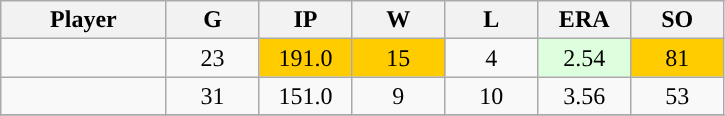<table class="wikitable sortable">
<tr>
<th bgcolor="#DDDDFF" width="16%">Player</th>
<th bgcolor="#DDDDFF" width="9%">G</th>
<th bgcolor="#DDDDFF" width="9%">IP</th>
<th bgcolor="#DDDDFF" width="9%">W</th>
<th bgcolor="#DDDDFF" width="9%">L</th>
<th bgcolor="#DDDDFF" width="9%">ERA</th>
<th bgcolor="#DDDDFF" width="9%">SO</th>
</tr>
<tr align="center">
<td></td>
<td>23</td>
<td style="background:#fc0;">191.0</td>
<td style="background:#fc0;">15</td>
<td>4</td>
<td style="background:#DDFFDD;">2.54</td>
<td style="background:#fc0;">81</td>
</tr>
<tr align="center">
<td></td>
<td>31</td>
<td>151.0</td>
<td>9</td>
<td>10</td>
<td>3.56</td>
<td>53</td>
</tr>
<tr align="center">
</tr>
</table>
